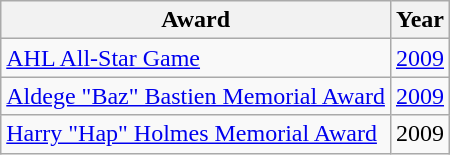<table class="wikitable" border="1">
<tr>
<th>Award</th>
<th>Year</th>
</tr>
<tr>
<td><a href='#'>AHL All-Star Game</a></td>
<td><a href='#'>2009</a></td>
</tr>
<tr>
<td><a href='#'>Aldege "Baz" Bastien Memorial Award</a></td>
<td><a href='#'>2009</a></td>
</tr>
<tr>
<td><a href='#'>Harry "Hap" Holmes Memorial Award</a></td>
<td>2009</td>
</tr>
</table>
